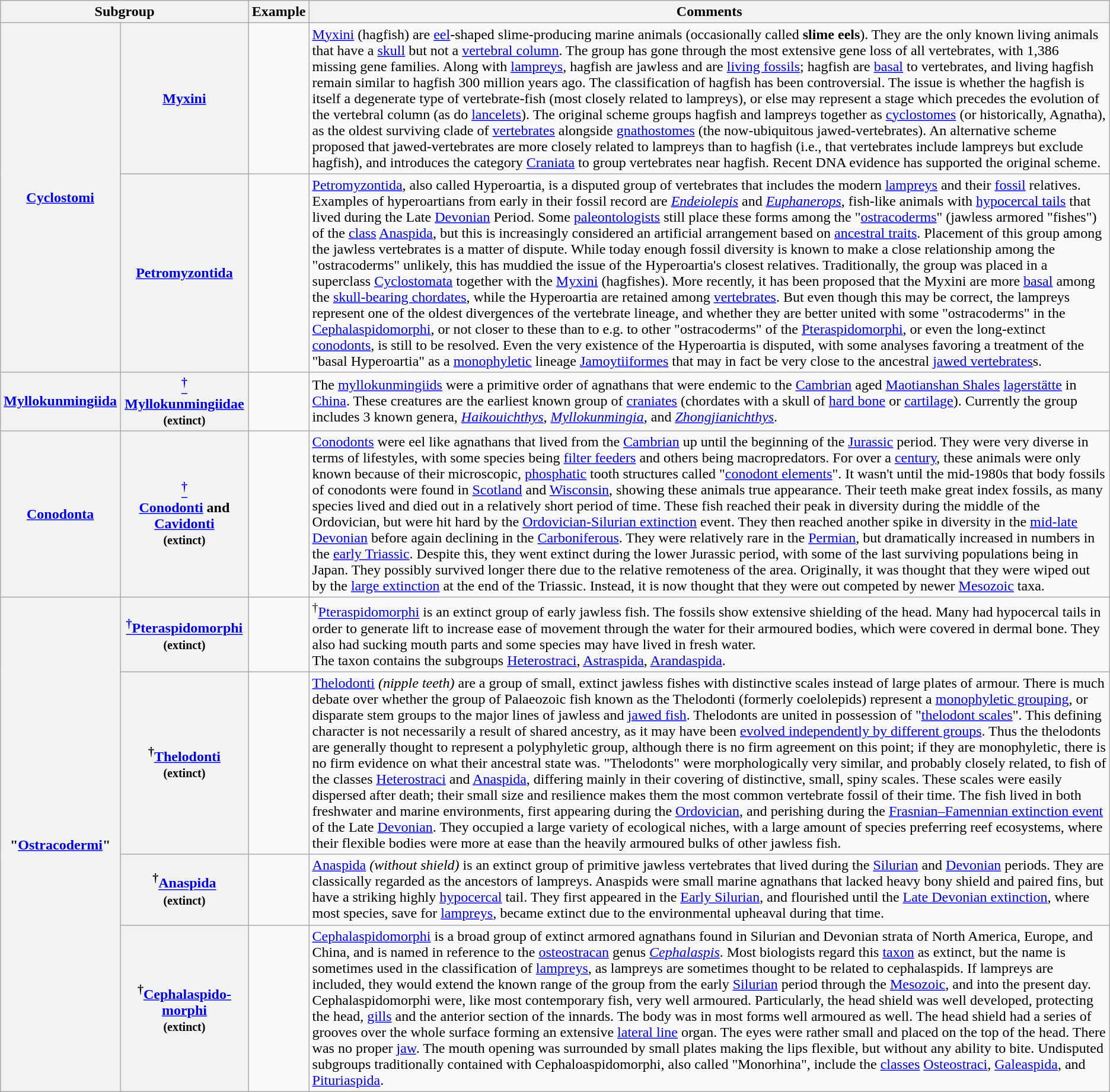<table class="wikitable">
<tr>
<th colspan=2>Subgroup</th>
<th>Example</th>
<th>Comments</th>
</tr>
<tr>
<th rowspan=2><a href='#'>Cyclostomi</a></th>
<th><a href='#'>Myxini</a></th>
<td><br></td>
<td><a href='#'>Myxini</a> (hagfish) are <a href='#'>eel</a>-shaped slime-producing marine animals (occasionally called <strong>slime eels</strong>). They are the only known living animals that have a <a href='#'>skull</a> but not a <a href='#'>vertebral column</a>. The group has gone through the most extensive gene loss of all vertebrates, with 1,386 missing gene families. Along with <a href='#'>lampreys</a>, hagfish are jawless and are <a href='#'>living fossils</a>; hagfish are <a href='#'>basal</a> to vertebrates, and living hagfish remain similar to hagfish 300 million years ago. The classification of hagfish has been controversial. The issue is whether the hagfish is itself a degenerate type of vertebrate-fish (most closely related to lampreys), or else may represent a stage which precedes the evolution of the vertebral column (as do <a href='#'>lancelets</a>). The original scheme groups hagfish and lampreys together as <a href='#'>cyclostomes</a> (or historically, Agnatha), as the oldest surviving clade of <a href='#'>vertebrates</a> alongside <a href='#'>gnathostomes</a> (the now-ubiquitous jawed-vertebrates). An alternative scheme proposed that jawed-vertebrates are more closely related to lampreys than to hagfish (i.e., that vertebrates include lampreys but exclude hagfish), and introduces the category <a href='#'>Craniata</a> to group vertebrates near hagfish. Recent DNA evidence has supported the original scheme.</td>
</tr>
<tr>
<th><a href='#'>Petromyzontida</a></th>
<td></td>
<td><a href='#'>Petromyzontida</a>, also called Hyperoartia, is a disputed group of vertebrates that includes the modern <a href='#'>lampreys</a> and their <a href='#'>fossil</a> relatives. Examples of hyperoartians from early in their fossil record are <em><a href='#'>Endeiolepis</a></em> and <em><a href='#'>Euphanerops</a></em>, fish-like animals with <a href='#'>hypocercal tails</a> that lived during the Late <a href='#'>Devonian</a> Period. Some <a href='#'>paleontologists</a> still place these forms among the "<a href='#'>ostracoderms</a>" (jawless armored "fishes") of the <a href='#'>class</a> <a href='#'>Anaspida</a>, but this is increasingly considered an artificial arrangement based on <a href='#'>ancestral traits</a>. Placement of this group among the jawless vertebrates is a matter of dispute. While today enough fossil diversity is known to make a close relationship among the "ostracoderms" unlikely, this has muddied the issue of the Hyperoartia's closest relatives. Traditionally, the group was placed in a superclass <a href='#'>Cyclostomata</a> together with the <a href='#'>Myxini</a> (hagfishes). More recently, it has been proposed that the Myxini are more <a href='#'>basal</a> among the <a href='#'>skull-bearing chordates</a>, while the Hyperoartia are retained among <a href='#'>vertebrates</a>. But even though this may be correct, the lampreys represent one of the oldest divergences of the vertebrate lineage, and whether they are better united with some "ostracoderms" in the <a href='#'>Cephalaspidomorphi</a>, or not closer to these than to e.g. to other "ostracoderms" of the <a href='#'>Pteraspidomorphi</a>, or even the long-extinct <a href='#'>conodonts</a>, is still to be resolved. Even the very existence of the Hyperoartia is disputed, with some analyses favoring a treatment of the "basal Hyperoartia" as a <a href='#'>monophyletic</a> lineage <a href='#'>Jamoytiiformes</a> that may in fact be very close to the ancestral <a href='#'>jawed vertebrates</a>s.</td>
</tr>
<tr>
<th rowspan 4><a href='#'>Myllokunmingiida</a></th>
<th><a href='#'><sup>†</sup></a> <a href='#'>Myllokunmingiidae</a><br><small>(extinct)</small></th>
<td></td>
<td>The <a href='#'>myllokunmingiids</a> were a primitive order of agnathans that were endemic to the <a href='#'>Cambrian</a> aged  <a href='#'>Maotianshan Shales</a> <a href='#'>lagerstätte</a> in <a href='#'>China</a>. These creatures are the earliest known group of <a href='#'>craniates</a> (chordates with a skull of <a href='#'>hard bone</a> or <a href='#'>cartilage</a>). Currently the group includes 3 known genera, <em><a href='#'>Haikouichthys</a></em>, <em><a href='#'>Myllokunmingia</a></em>, and <em><a href='#'>Zhongjianichthys</a></em>.</td>
</tr>
<tr>
<th rowspan 5><a href='#'>Conodonta</a></th>
<th><a href='#'><sup>†</sup></a><br><a href='#'>Conodonti</a> and <a href='#'>Cavidonti</a><br><small>(extinct)</small></th>
<td><br></td>
<td><a href='#'>Conodonts</a> were eel like agnathans that lived from the <a href='#'>Cambrian</a> up until the beginning of the <a href='#'>Jurassic</a> period. They were very diverse in terms of lifestyles, with some species being <a href='#'>filter feeders</a> and others being macropredators. For over a <a href='#'>century</a>, these animals were only known because of their microscopic, <a href='#'>phosphatic</a> tooth structures called "<a href='#'>conodont elements</a>". It wasn't until the mid-1980s that body fossils of conodonts were found in <a href='#'>Scotland</a> and <a href='#'>Wisconsin</a>, showing these animals true appearance. Their teeth make great index fossils, as many species lived and died out in a relatively short period of time. These fish reached their peak in diversity during the middle of the Ordovician, but were hit hard by the <a href='#'>Ordovician-Silurian extinction</a> event. They then reached another spike in diversity in the <a href='#'>mid-late Devonian</a> before again declining in the <a href='#'>Carboniferous</a>. They were relatively rare in the <a href='#'>Permian</a>, but dramatically increased in numbers in the <a href='#'>early Triassic</a>. Despite this, they went extinct during the lower Jurassic period, with some of the last surviving populations being in Japan. They possibly survived longer there due to the relative remoteness of the area. Originally, it was thought that they  were wiped out by the <a href='#'>large extinction</a> at the end of the Triassic. Instead, it is now thought that they were out competed by newer <a href='#'>Mesozoic</a> taxa.</td>
</tr>
<tr>
<th rowspan=6>"<a href='#'>Ostracodermi</a>"</th>
<th><a href='#'><sup>†</sup></a><a href='#'>Pteraspidomorphi</a><br><small>(extinct)</small></th>
<td></td>
<td><sup>†</sup><a href='#'>Pteraspidomorphi</a> is an extinct group of early jawless fish. The fossils show extensive shielding of the head. Many had hypocercal tails in order to generate lift to increase ease of movement through the water for their armoured bodies, which were covered in dermal bone. They also had sucking mouth parts and some species may have lived in fresh water.<br>The taxon contains the subgroups <a href='#'>Heterostraci</a>, <a href='#'>Astraspida</a>, <a href='#'>Arandaspida</a>.</td>
</tr>
<tr>
<th><sup>†</sup><a href='#'>Thelodonti</a><br><small>(extinct)</small></th>
<td></td>
<td><a href='#'>Thelodonti</a> <em>(nipple teeth)</em> are a group of small, extinct jawless fishes with distinctive scales instead of large plates of armour. There is much debate over whether the group of Palaeozoic fish known as the Thelodonti (formerly coelolepids) represent a <a href='#'>monophyletic grouping</a>, or disparate stem groups to the major lines of jawless and <a href='#'>jawed fish</a>. Thelodonts are united in possession of "<a href='#'>thelodont scales</a>". This defining character is not necessarily a result of shared ancestry, as it may have been <a href='#'>evolved independently by different groups</a>. Thus the thelodonts are generally thought to represent a polyphyletic group, although there is no firm agreement on this point; if they are monophyletic, there is no firm evidence on what their ancestral state was. "Thelodonts" were morphologically very similar, and probably closely related, to fish of the classes <a href='#'>Heterostraci</a> and <a href='#'>Anaspida</a>, differing mainly in their covering of distinctive, small, spiny scales. These scales were easily dispersed after death; their small size and resilience makes them the most common vertebrate fossil of their time. The fish lived in both freshwater and marine environments, first appearing during the <a href='#'>Ordovician</a>, and perishing during the <a href='#'>Frasnian–Famennian extinction event</a> of the Late <a href='#'>Devonian</a>. They occupied a large variety of ecological niches, with a large amount of species preferring reef ecosystems, where their flexible bodies were more at ease than the heavily armoured bulks of other jawless fish.</td>
</tr>
<tr>
<th><sup>†</sup><a href='#'>Anaspida</a><br><small>(extinct)</small></th>
<td></td>
<td><a href='#'>Anaspida</a> <em>(without shield)</em> is an extinct group of primitive jawless vertebrates that lived during the <a href='#'>Silurian</a> and <a href='#'>Devonian</a> periods. They are classically regarded as the ancestors of lampreys. Anaspids were small marine agnathans that lacked heavy bony shield and paired fins, but have a striking highly <a href='#'>hypocercal</a> tail. They first appeared in the <a href='#'>Early Silurian</a>, and flourished until the <a href='#'>Late Devonian extinction</a>, where most species, save for <a href='#'>lampreys</a>, became extinct due to the environmental upheaval during that time.</td>
</tr>
<tr>
<th><sup>†</sup><a href='#'>Cephalaspido-<br>morphi</a><br><small>(extinct)</small></th>
<td></td>
<td><a href='#'>Cephalaspidomorphi</a> is a broad group of extinct armored agnathans found in Silurian and Devonian strata of North America, Europe, and China, and is named in reference to the <a href='#'>osteostracan</a> genus <em><a href='#'>Cephalaspis</a></em>. Most biologists regard this <a href='#'>taxon</a> as extinct, but the name is sometimes used in the classification of <a href='#'>lampreys</a>, as lampreys are sometimes thought to be related to cephalaspids. If lampreys are included, they would extend the known range of the group from the early <a href='#'>Silurian</a> period through the <a href='#'>Mesozoic</a>, and into the present day. Cephalaspidomorphi were, like most contemporary fish, very well armoured. Particularly, the head shield was well developed, protecting the head, <a href='#'>gills</a> and the anterior section of the innards. The body was in most forms well armoured as well. The head shield had a series of grooves over the whole surface forming an extensive <a href='#'>lateral line</a> organ. The eyes were rather small and placed on the top of the head. There was no proper <a href='#'>jaw</a>. The mouth opening was surrounded by small plates making the lips flexible, but without any ability to bite. Undisputed subgroups traditionally contained with Cephaloaspidomorphi, also called "Monorhina", include the <a href='#'>classes</a> <a href='#'>Osteostraci</a>, <a href='#'>Galeaspida</a>, and <a href='#'>Pituriaspida</a>.</td>
</tr>
</table>
